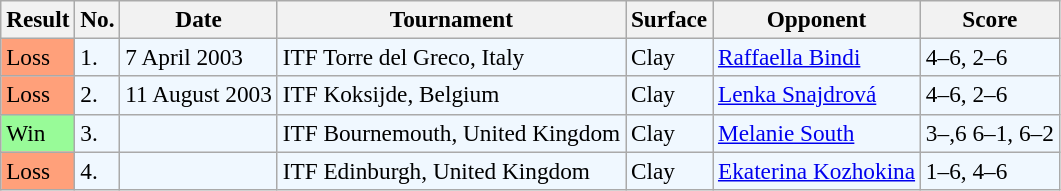<table class="sortable wikitable" style=font-size:97%>
<tr>
<th>Result</th>
<th>No.</th>
<th>Date</th>
<th>Tournament</th>
<th>Surface</th>
<th>Opponent</th>
<th class="unsortable">Score</th>
</tr>
<tr style="background:#f0f8ff;">
<td style="background:#ffa07a;">Loss</td>
<td>1.</td>
<td>7 April 2003</td>
<td>ITF Torre del Greco, Italy</td>
<td>Clay</td>
<td> <a href='#'>Raffaella Bindi</a></td>
<td>4–6, 2–6</td>
</tr>
<tr style="background:#f0f8ff;">
<td style="background:#ffa07a;">Loss</td>
<td>2.</td>
<td>11 August 2003</td>
<td>ITF Koksijde, Belgium</td>
<td>Clay</td>
<td> <a href='#'>Lenka Snajdrová</a></td>
<td>4–6, 2–6</td>
</tr>
<tr style="background:#f0f8ff;">
<td style="background:#98fb98;">Win</td>
<td>3.</td>
<td></td>
<td>ITF Bournemouth, United Kingdom</td>
<td>Clay</td>
<td> <a href='#'>Melanie South</a></td>
<td>3–,6 6–1, 6–2</td>
</tr>
<tr style="background:#f0f8ff;">
<td style="background:#ffa07a;">Loss</td>
<td>4.</td>
<td></td>
<td>ITF Edinburgh, United Kingdom</td>
<td>Clay</td>
<td> <a href='#'>Ekaterina Kozhokina</a></td>
<td>1–6, 4–6</td>
</tr>
</table>
